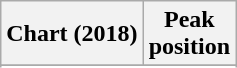<table class="wikitable plainrowheaders">
<tr>
<th>Chart (2018)</th>
<th>Peak<br>position</th>
</tr>
<tr>
</tr>
<tr>
</tr>
<tr>
</tr>
</table>
